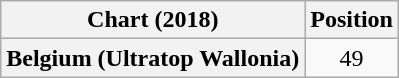<table class="wikitable plainrowheaders" style="text-align:center;">
<tr>
<th>Chart (2018)</th>
<th>Position</th>
</tr>
<tr>
<th scope="row">Belgium (Ultratop Wallonia)</th>
<td>49</td>
</tr>
</table>
